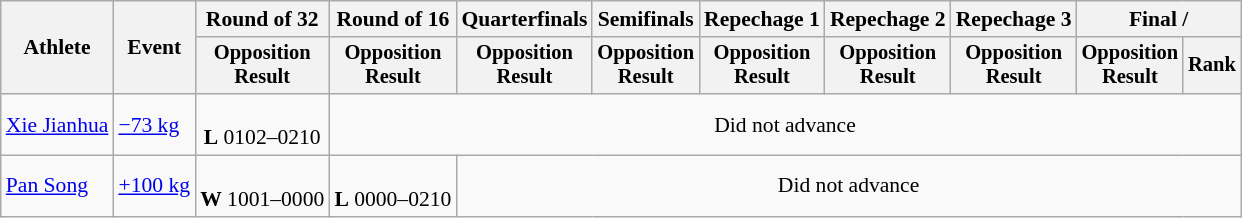<table class="wikitable" style="font-size:90%">
<tr>
<th rowspan="2">Athlete</th>
<th rowspan="2">Event</th>
<th>Round of 32</th>
<th>Round of 16</th>
<th>Quarterfinals</th>
<th>Semifinals</th>
<th>Repechage 1</th>
<th>Repechage 2</th>
<th>Repechage 3</th>
<th colspan=2>Final / </th>
</tr>
<tr style="font-size:95%">
<th>Opposition<br>Result</th>
<th>Opposition<br>Result</th>
<th>Opposition<br>Result</th>
<th>Opposition<br>Result</th>
<th>Opposition<br>Result</th>
<th>Opposition<br>Result</th>
<th>Opposition<br>Result</th>
<th>Opposition<br>Result</th>
<th>Rank</th>
</tr>
<tr align=center>
<td align=left><a href='#'>Xie Jianhua</a></td>
<td align=left><a href='#'>−73 kg</a></td>
<td><br><strong>L</strong> 0102–0210</td>
<td colspan=8>Did not advance</td>
</tr>
<tr align=center>
<td align=left><a href='#'>Pan Song</a></td>
<td align=left><a href='#'>+100 kg</a></td>
<td><br><strong>W</strong> 1001–0000</td>
<td><br><strong>L</strong> 0000–0210</td>
<td colspan=7>Did not advance</td>
</tr>
</table>
